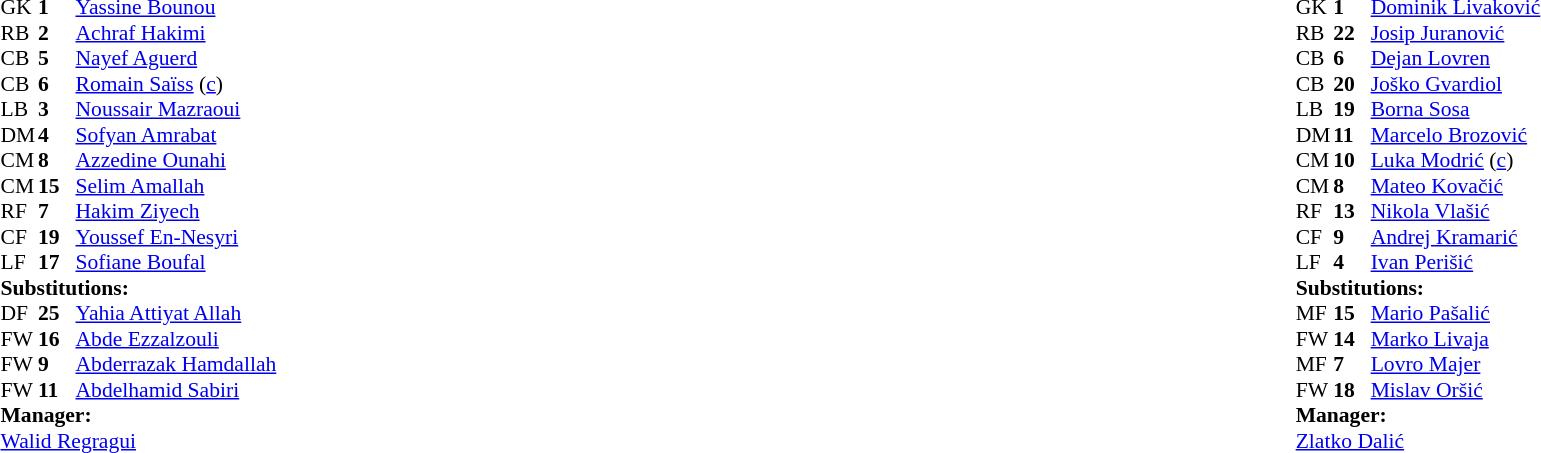<table width="100%">
<tr>
<td valign="top" width="40%"><br><table style="font-size:90%" cellspacing="0" cellpadding="0">
<tr>
<th width=25></th>
<th width=25></th>
</tr>
<tr>
<td>GK</td>
<td><strong>1</strong></td>
<td><a href='#'>Yassine Bounou</a></td>
</tr>
<tr>
<td>RB</td>
<td><strong>2</strong></td>
<td><a href='#'>Achraf Hakimi</a></td>
</tr>
<tr>
<td>CB</td>
<td><strong>5</strong></td>
<td><a href='#'>Nayef Aguerd</a></td>
</tr>
<tr>
<td>CB</td>
<td><strong>6</strong></td>
<td><a href='#'>Romain Saïss</a> (<a href='#'>c</a>)</td>
</tr>
<tr>
<td>LB</td>
<td><strong>3</strong></td>
<td><a href='#'>Noussair Mazraoui</a></td>
<td></td>
<td></td>
</tr>
<tr>
<td>DM</td>
<td><strong>4</strong></td>
<td><a href='#'>Sofyan Amrabat</a></td>
<td></td>
</tr>
<tr>
<td>CM</td>
<td><strong>8</strong></td>
<td><a href='#'>Azzedine Ounahi</a></td>
<td></td>
<td></td>
</tr>
<tr>
<td>CM</td>
<td><strong>15</strong></td>
<td><a href='#'>Selim Amallah</a></td>
</tr>
<tr>
<td>RF</td>
<td><strong>7</strong></td>
<td><a href='#'>Hakim Ziyech</a></td>
</tr>
<tr>
<td>CF</td>
<td><strong>19</strong></td>
<td><a href='#'>Youssef En-Nesyri</a></td>
<td></td>
<td></td>
</tr>
<tr>
<td>LF</td>
<td><strong>17</strong></td>
<td><a href='#'>Sofiane Boufal</a></td>
<td></td>
<td></td>
</tr>
<tr>
<td colspan=3><strong>Substitutions:</strong></td>
</tr>
<tr>
<td>DF</td>
<td><strong>25</strong></td>
<td><a href='#'>Yahia Attiyat Allah</a></td>
<td></td>
<td></td>
</tr>
<tr>
<td>FW</td>
<td><strong>16</strong></td>
<td><a href='#'>Abde Ezzalzouli</a></td>
<td></td>
<td></td>
</tr>
<tr>
<td>FW</td>
<td><strong>9</strong></td>
<td><a href='#'>Abderrazak Hamdallah</a></td>
<td></td>
<td></td>
</tr>
<tr>
<td>FW</td>
<td><strong>11</strong></td>
<td><a href='#'>Abdelhamid Sabiri</a></td>
<td></td>
<td></td>
</tr>
<tr>
<td colspan=3><strong>Manager:</strong></td>
</tr>
<tr>
<td colspan=3><a href='#'>Walid Regragui</a></td>
</tr>
</table>
</td>
<td valign="top"></td>
<td valign="top" width="50%"><br><table style="font-size:90%; margin:auto" cellspacing="0" cellpadding="0">
<tr>
<th width=25></th>
<th width=25></th>
</tr>
<tr>
<td>GK</td>
<td><strong>1</strong></td>
<td><a href='#'>Dominik Livaković</a></td>
</tr>
<tr>
<td>RB</td>
<td><strong>22</strong></td>
<td><a href='#'>Josip Juranović</a></td>
</tr>
<tr>
<td>CB</td>
<td><strong>6</strong></td>
<td><a href='#'>Dejan Lovren</a></td>
</tr>
<tr>
<td>CB</td>
<td><strong>20</strong></td>
<td><a href='#'>Joško Gvardiol</a></td>
</tr>
<tr>
<td>LB</td>
<td><strong>19</strong></td>
<td><a href='#'>Borna Sosa</a></td>
</tr>
<tr>
<td>DM</td>
<td><strong>11</strong></td>
<td><a href='#'>Marcelo Brozović</a></td>
</tr>
<tr>
<td>CM</td>
<td><strong>10</strong></td>
<td><a href='#'>Luka Modrić</a> (<a href='#'>c</a>)</td>
</tr>
<tr>
<td>CM</td>
<td><strong>8</strong></td>
<td><a href='#'>Mateo Kovačić</a></td>
<td></td>
<td></td>
</tr>
<tr>
<td>RF</td>
<td><strong>13</strong></td>
<td><a href='#'>Nikola Vlašić</a></td>
<td></td>
<td></td>
</tr>
<tr>
<td>CF</td>
<td><strong>9</strong></td>
<td><a href='#'>Andrej Kramarić</a></td>
<td></td>
<td></td>
</tr>
<tr>
<td>LF</td>
<td><strong>4</strong></td>
<td><a href='#'>Ivan Perišić</a></td>
<td></td>
<td></td>
</tr>
<tr>
<td colspan=3><strong>Substitutions:</strong></td>
</tr>
<tr>
<td>MF</td>
<td><strong>15</strong></td>
<td><a href='#'>Mario Pašalić</a></td>
<td></td>
<td></td>
</tr>
<tr>
<td>FW</td>
<td><strong>14</strong></td>
<td><a href='#'>Marko Livaja</a></td>
<td></td>
<td></td>
</tr>
<tr>
<td>MF</td>
<td><strong>7</strong></td>
<td><a href='#'>Lovro Majer</a></td>
<td></td>
<td></td>
</tr>
<tr>
<td>FW</td>
<td><strong>18</strong></td>
<td><a href='#'>Mislav Oršić</a></td>
<td></td>
<td></td>
</tr>
<tr>
<td colspan=3><strong>Manager:</strong></td>
</tr>
<tr>
<td colspan=3><a href='#'>Zlatko Dalić</a></td>
</tr>
</table>
</td>
</tr>
</table>
